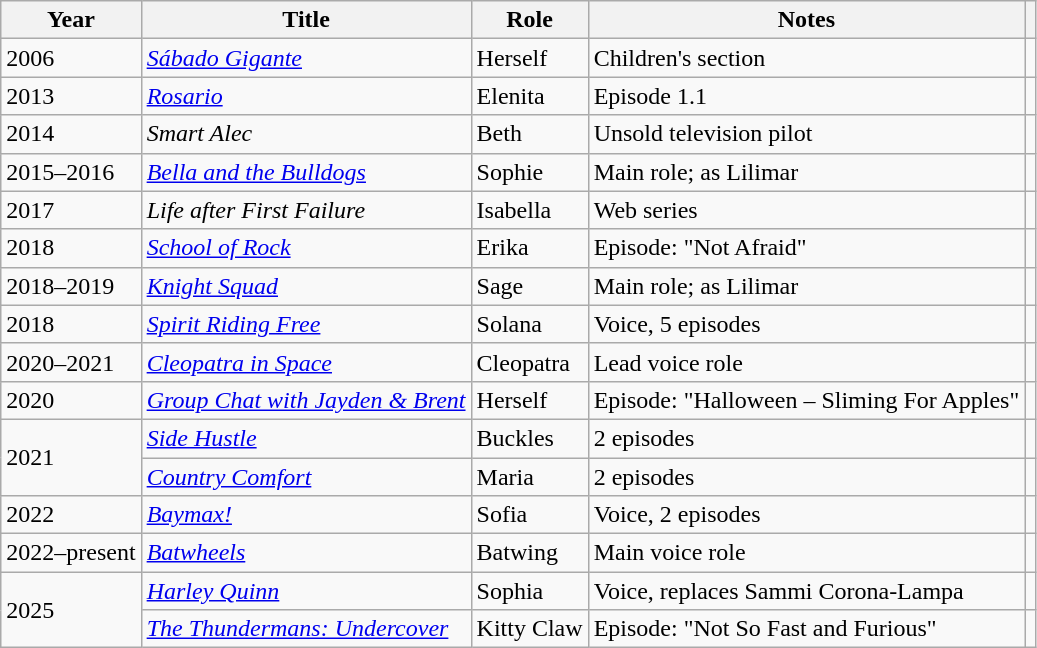<table class="wikitable sortable">
<tr>
<th scope="col">Year</th>
<th scope="col">Title</th>
<th scope="col">Role</th>
<th scope="col" class="unsortable">Notes</th>
<th scope="col" class="unsortable"></th>
</tr>
<tr>
<td>2006</td>
<td><em><a href='#'>Sábado Gigante</a></em></td>
<td>Herself</td>
<td>Children's section</td>
<td></td>
</tr>
<tr>
<td>2013</td>
<td><em><a href='#'>Rosario</a></em></td>
<td>Elenita</td>
<td>Episode 1.1</td>
<td></td>
</tr>
<tr>
<td>2014</td>
<td><em>Smart Alec</em></td>
<td>Beth</td>
<td>Unsold television pilot</td>
<td></td>
</tr>
<tr>
<td>2015–2016</td>
<td><em><a href='#'>Bella and the Bulldogs</a></em></td>
<td>Sophie</td>
<td>Main role; as Lilimar</td>
<td></td>
</tr>
<tr>
<td>2017</td>
<td><em>Life after First Failure</em></td>
<td>Isabella</td>
<td>Web series</td>
<td></td>
</tr>
<tr>
<td>2018</td>
<td><em><a href='#'>School of Rock</a></em></td>
<td>Erika</td>
<td>Episode: "Not Afraid"</td>
<td></td>
</tr>
<tr>
<td>2018–2019</td>
<td><em><a href='#'>Knight Squad</a></em></td>
<td>Sage</td>
<td>Main role; as Lilimar</td>
<td></td>
</tr>
<tr>
<td>2018</td>
<td><em><a href='#'>Spirit Riding Free</a></em></td>
<td>Solana</td>
<td>Voice, 5 episodes</td>
<td></td>
</tr>
<tr>
<td>2020–2021</td>
<td><em><a href='#'>Cleopatra in Space</a></em></td>
<td>Cleopatra</td>
<td>Lead voice role</td>
<td></td>
</tr>
<tr>
<td>2020</td>
<td><em><a href='#'>Group Chat with Jayden & Brent</a></em></td>
<td>Herself</td>
<td>Episode: "Halloween – Sliming For Apples"</td>
<td></td>
</tr>
<tr>
<td rowspan="2">2021</td>
<td><em><a href='#'>Side Hustle</a></em></td>
<td>Buckles</td>
<td>2 episodes</td>
<td></td>
</tr>
<tr>
<td><em><a href='#'>Country Comfort</a></em></td>
<td>Maria</td>
<td>2 episodes</td>
<td></td>
</tr>
<tr>
<td>2022</td>
<td><em><a href='#'>Baymax!</a></em></td>
<td>Sofia</td>
<td>Voice, 2 episodes</td>
<td></td>
</tr>
<tr>
<td>2022–present</td>
<td><em><a href='#'>Batwheels</a></em></td>
<td>Batwing</td>
<td>Main voice role</td>
<td></td>
</tr>
<tr>
<td rowspan="2">2025</td>
<td><em><a href='#'>Harley Quinn</a></em></td>
<td>Sophia</td>
<td>Voice, replaces Sammi Corona-Lampa</td>
<td></td>
</tr>
<tr>
<td><em><a href='#'>The Thundermans: Undercover</a></em></td>
<td>Kitty Claw</td>
<td>Episode: "Not So Fast and Furious"</td>
<td></td>
</tr>
</table>
